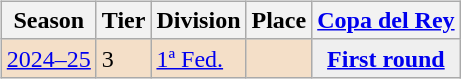<table>
<tr>
<td valign="top" width=0%><br><table class="wikitable">
<tr style="background:#f0f6fa;">
<th>Season</th>
<th>Tier</th>
<th>Division</th>
<th>Place</th>
<th><a href='#'>Copa del Rey</a></th>
</tr>
<tr>
<td style="background:#F4DFC8;"><a href='#'>2024–25</a></td>
<td style="background:#F4DFC8;">3</td>
<td style="background:#F4DFC8;"><a href='#'>1ª Fed.</a></td>
<td style="background:#F4DFC8;"></td>
<th style="background:#efefef;"><a href='#'>First round</a></th>
</tr>
</table>
</td>
</tr>
</table>
